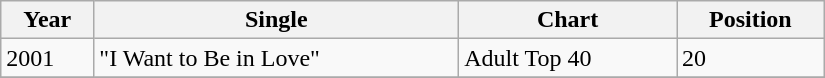<table class="wikitable" width="550">
<tr>
<th align="left">Year</th>
<th align="left">Single</th>
<th align="left">Chart</th>
<th align="left">Position</th>
</tr>
<tr>
<td align="left">2001</td>
<td align="left">"I Want to Be in Love"</td>
<td align="left">Adult Top 40</td>
<td align="left">20</td>
</tr>
<tr>
</tr>
</table>
